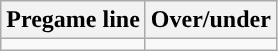<table class="wikitable">
<tr align="center">
<th>Pregame line</th>
<th>Over/under</th>
</tr>
<tr align="center">
<td></td>
<td></td>
</tr>
</table>
